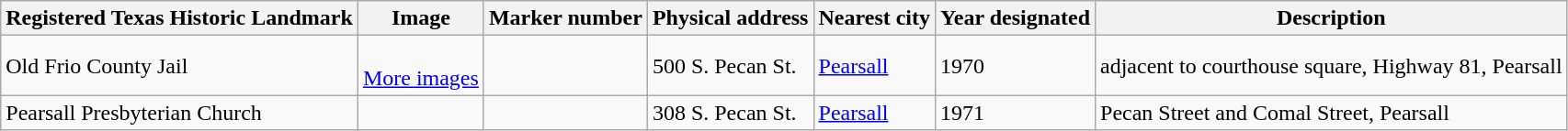<table class="wikitable sortable">
<tr>
<th>Registered Texas Historic Landmark</th>
<th>Image</th>
<th>Marker number</th>
<th>Physical address</th>
<th>Nearest city</th>
<th>Year designated</th>
<th>Description</th>
</tr>
<tr>
<td>Old Frio County Jail</td>
<td><br> <a href='#'>More images</a></td>
<td></td>
<td>500 S. Pecan St.<br></td>
<td><a href='#'>Pearsall</a></td>
<td>1970</td>
<td>adjacent to courthouse square, Highway 81, Pearsall</td>
</tr>
<tr>
<td>Pearsall Presbyterian Church</td>
<td></td>
<td></td>
<td>308 S. Pecan St.<br></td>
<td><a href='#'>Pearsall</a></td>
<td>1971</td>
<td>Pecan Street and Comal Street, Pearsall</td>
</tr>
</table>
